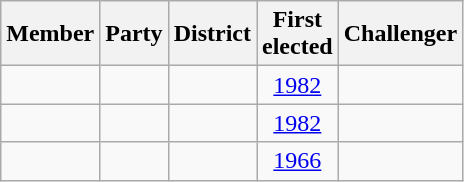<table class="wikitable sortable" style=text-align:center>
<tr>
<th>Member</th>
<th>Party</th>
<th>District</th>
<th>First<br>elected</th>
<th>Challenger</th>
</tr>
<tr>
<td></td>
<td></td>
<td></td>
<td><a href='#'>1982</a></td>
<td></td>
</tr>
<tr>
<td></td>
<td></td>
<td></td>
<td><a href='#'>1982</a></td>
<td></td>
</tr>
<tr>
<td></td>
<td></td>
<td></td>
<td><a href='#'>1966</a></td>
<td></td>
</tr>
</table>
